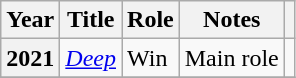<table class="wikitable sortable plainrowheaders">
<tr>
<th scope="col">Year</th>
<th scope="col">Title</th>
<th scope="col">Role</th>
<th scope="col" class="unsortable">Notes</th>
<th scope="col" class="unsortable"></th>
</tr>
<tr>
<th scope="row">2021</th>
<td><em><a href='#'>Deep</a></em></td>
<td>Win</td>
<td>Main role</td>
<td></td>
</tr>
<tr>
</tr>
</table>
